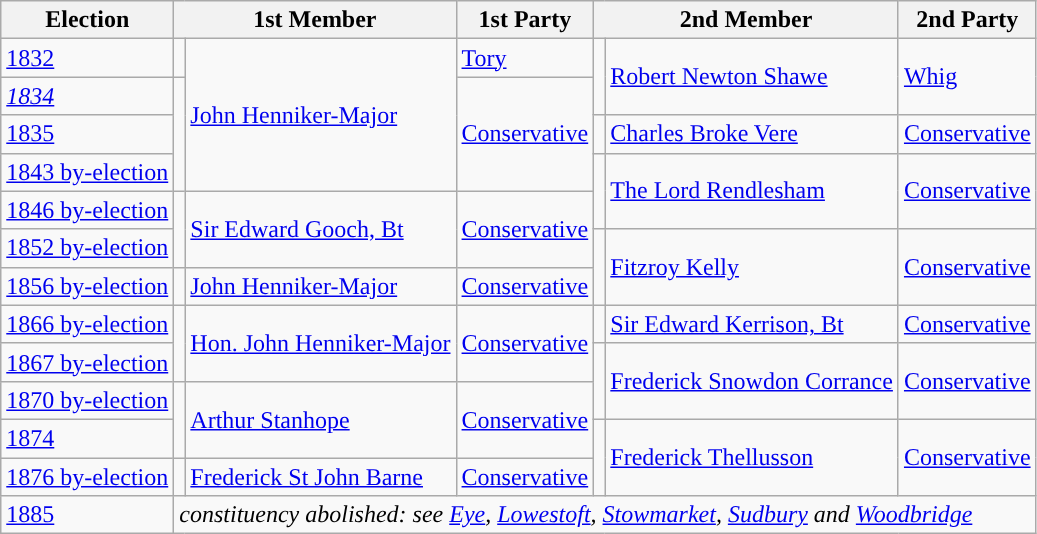<table class="wikitable">
<tr>
<th>Election</th>
<th colspan="2">1st Member</th>
<th>1st Party</th>
<th colspan="2">2nd Member</th>
<th>2nd Party</th>
</tr>
<tr>
<td><a href='#'>1832</a></td>
<td style="color:inherit;background-color: "></td>
<td rowspan="4"><a href='#'>John Henniker-Major</a></td>
<td><a href='#'>Tory</a></td>
<td rowspan="2" style="color:inherit;background-color: "></td>
<td rowspan="2"><a href='#'>Robert Newton Shawe</a></td>
<td rowspan="2"><a href='#'>Whig</a></td>
</tr>
<tr>
<td><em><a href='#'>1834</a></em></td>
<td rowspan="3" style="color:inherit;background-color: "></td>
<td rowspan="3"><a href='#'>Conservative</a></td>
</tr>
<tr>
<td><a href='#'>1835</a></td>
<td style="color:inherit;background-color: "></td>
<td><a href='#'>Charles Broke Vere</a></td>
<td><a href='#'>Conservative</a></td>
</tr>
<tr>
<td><a href='#'>1843 by-election</a></td>
<td rowspan="2" style="color:inherit;background-color: "></td>
<td rowspan="2"><a href='#'>The Lord Rendlesham</a></td>
<td rowspan="2"><a href='#'>Conservative</a></td>
</tr>
<tr>
<td><a href='#'>1846 by-election</a></td>
<td rowspan="2" style="color:inherit;background-color: "></td>
<td rowspan="2"><a href='#'>Sir Edward Gooch, Bt</a></td>
<td rowspan="2"><a href='#'>Conservative</a></td>
</tr>
<tr>
<td><a href='#'>1852 by-election</a></td>
<td rowspan="2" style="color:inherit;background-color: "></td>
<td rowspan="2"><a href='#'>Fitzroy Kelly</a></td>
<td rowspan="2"><a href='#'>Conservative</a></td>
</tr>
<tr>
<td><a href='#'>1856 by-election</a></td>
<td style="color:inherit;background-color: "></td>
<td><a href='#'>John Henniker-Major</a></td>
<td><a href='#'>Conservative</a></td>
</tr>
<tr>
<td><a href='#'>1866 by-election</a></td>
<td rowspan="2" style="color:inherit;background-color: "></td>
<td rowspan="2"><a href='#'>Hon. John Henniker-Major</a></td>
<td rowspan="2"><a href='#'>Conservative</a></td>
<td style="color:inherit;background-color: "></td>
<td><a href='#'>Sir Edward Kerrison, Bt</a></td>
<td><a href='#'>Conservative</a></td>
</tr>
<tr>
<td><a href='#'>1867 by-election</a></td>
<td rowspan="2" style="color:inherit;background-color: "></td>
<td rowspan="2"><a href='#'>Frederick Snowdon Corrance</a></td>
<td rowspan="2"><a href='#'>Conservative</a></td>
</tr>
<tr>
<td><a href='#'>1870 by-election</a></td>
<td rowspan="2" style="color:inherit;background-color: "></td>
<td rowspan="2"><a href='#'>Arthur Stanhope</a></td>
<td rowspan="2"><a href='#'>Conservative</a></td>
</tr>
<tr>
<td><a href='#'>1874</a></td>
<td rowspan="2" style="color:inherit;background-color: "></td>
<td rowspan="2"><a href='#'>Frederick Thellusson</a></td>
<td rowspan="2"><a href='#'>Conservative</a></td>
</tr>
<tr>
<td><a href='#'>1876 by-election</a></td>
<td style="color:inherit;background-color: "></td>
<td><a href='#'>Frederick St John Barne</a></td>
<td><a href='#'>Conservative</a></td>
</tr>
<tr>
<td><a href='#'>1885</a></td>
<td colspan="6"><em>constituency abolished: see <a href='#'>Eye</a>, <a href='#'>Lowestoft</a>, <a href='#'>Stowmarket</a>, <a href='#'>Sudbury</a> and <a href='#'>Woodbridge</a></em></td>
</tr>
</table>
